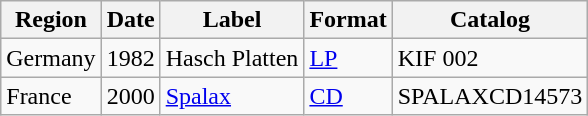<table class="wikitable">
<tr>
<th>Region</th>
<th>Date</th>
<th>Label</th>
<th>Format</th>
<th>Catalog</th>
</tr>
<tr>
<td>Germany</td>
<td>1982</td>
<td>Hasch Platten</td>
<td><a href='#'>LP</a></td>
<td>KIF 002</td>
</tr>
<tr>
<td>France</td>
<td>2000</td>
<td><a href='#'>Spalax</a></td>
<td><a href='#'>CD</a></td>
<td>SPALAXCD14573</td>
</tr>
</table>
